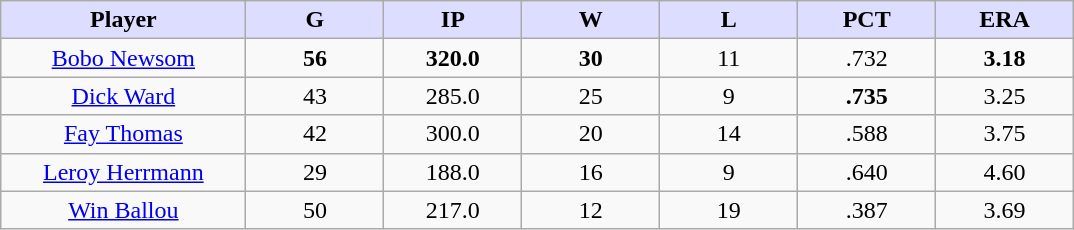<table class="wikitable sortable">
<tr>
<th style="background:#ddf; width:16%;">Player</th>
<th style="background:#ddf; width:9%;">G</th>
<th style="background:#ddf; width:9%;">IP</th>
<th style="background:#ddf; width:9%;">W</th>
<th style="background:#ddf; width:9%;">L</th>
<th style="background:#ddf; width:9%;">PCT</th>
<th style="background:#ddf; width:9%;">ERA</th>
</tr>
<tr style="text-align:center;">
<td><a href='#'>Bobo Newsom</a></td>
<td><strong>56</strong></td>
<td><strong>320.0</strong></td>
<td><strong>30</strong></td>
<td>11</td>
<td>.732</td>
<td><strong>3.18</strong></td>
</tr>
<tr style="text-align:center;">
<td><a href='#'>Dick Ward</a></td>
<td>43</td>
<td>285.0</td>
<td>25</td>
<td>9</td>
<td><strong>.735</strong></td>
<td>3.25</td>
</tr>
<tr style="text-align:center;">
<td><a href='#'>Fay Thomas</a></td>
<td>42</td>
<td>300.0</td>
<td>20</td>
<td>14</td>
<td>.588</td>
<td>3.75</td>
</tr>
<tr style="text-align:center;">
<td><a href='#'>Leroy Herrmann</a></td>
<td>29</td>
<td>188.0</td>
<td>16</td>
<td>9</td>
<td>.640</td>
<td>4.60</td>
</tr>
<tr style="text-align:center;">
<td><a href='#'>Win Ballou</a></td>
<td>50</td>
<td>217.0</td>
<td>12</td>
<td>19</td>
<td>.387</td>
<td>3.69</td>
</tr>
</table>
